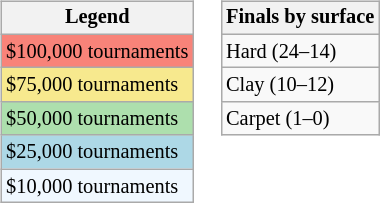<table>
<tr valign=top>
<td><br><table class=wikitable style="font-size:85%">
<tr>
<th>Legend</th>
</tr>
<tr style="background:#f88379;">
<td>$100,000 tournaments</td>
</tr>
<tr style="background:#f7e98e;">
<td>$75,000 tournaments</td>
</tr>
<tr style="background:#addfad;">
<td>$50,000 tournaments</td>
</tr>
<tr style="background:lightblue;">
<td>$25,000 tournaments</td>
</tr>
<tr style="background:#f0f8ff;">
<td>$10,000 tournaments</td>
</tr>
</table>
</td>
<td><br><table class=wikitable style="font-size:85%">
<tr>
<th>Finals by surface</th>
</tr>
<tr>
<td>Hard (24–14)</td>
</tr>
<tr>
<td>Clay (10–12)</td>
</tr>
<tr>
<td>Carpet (1–0)</td>
</tr>
</table>
</td>
</tr>
</table>
